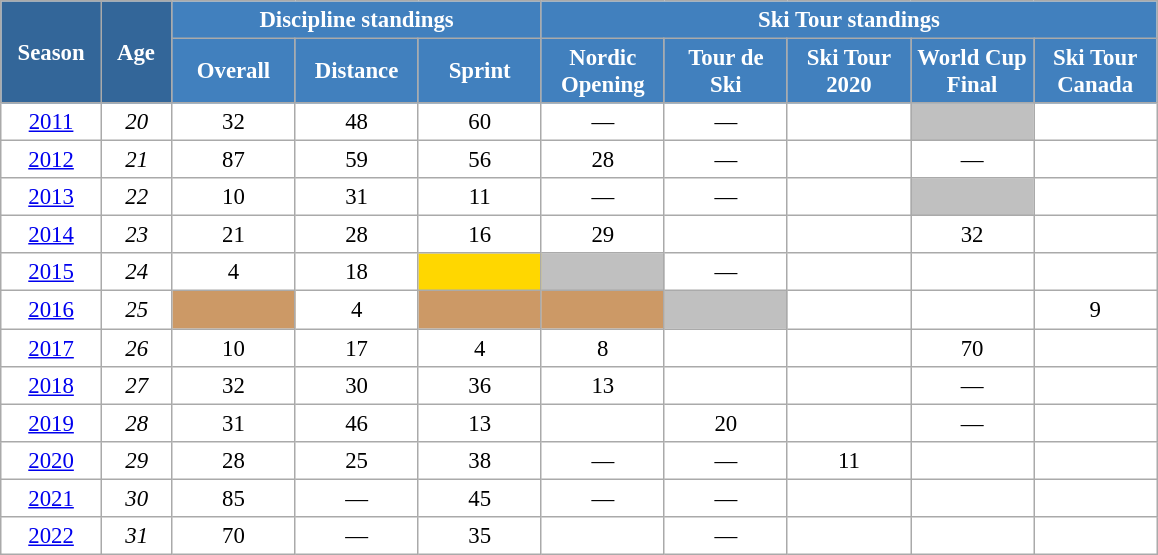<table class="wikitable" style="font-size:95%; text-align:center; border:grey solid 1px; border-collapse:collapse; background:#ffffff;">
<tr>
<th style="background-color:#369; color:white; width:60px;" rowspan="2"> Season </th>
<th style="background-color:#369; color:white; width:40px;" rowspan="2"> Age </th>
<th style="background-color:#4180be; color:white;" colspan="3">Discipline standings</th>
<th style="background-color:#4180be; color:white;" colspan="5">Ski Tour standings</th>
</tr>
<tr>
<th style="background-color:#4180be; color:white; width:75px;">Overall</th>
<th style="background-color:#4180be; color:white; width:75px;">Distance</th>
<th style="background-color:#4180be; color:white; width:75px;">Sprint</th>
<th style="background-color:#4180be; color:white; width:75px;">Nordic<br>Opening</th>
<th style="background-color:#4180be; color:white; width:75px;">Tour de<br>Ski</th>
<th style="background-color:#4180be; color:white; width:75px;">Ski Tour<br>2020</th>
<th style="background-color:#4180be; color:white; width:75px;">World Cup<br>Final</th>
<th style="background-color:#4180be; color:white; width:75px;">Ski Tour<br>Canada</th>
</tr>
<tr>
<td><a href='#'>2011</a></td>
<td><em>20</em></td>
<td>32</td>
<td>48</td>
<td>60</td>
<td>—</td>
<td>—</td>
<td></td>
<td style="background:silver;"></td>
<td></td>
</tr>
<tr>
<td><a href='#'>2012</a></td>
<td><em>21</em></td>
<td>87</td>
<td>59</td>
<td>56</td>
<td>28</td>
<td>—</td>
<td></td>
<td>—</td>
<td></td>
</tr>
<tr>
<td><a href='#'>2013</a></td>
<td><em>22</em></td>
<td>10</td>
<td>31</td>
<td>11</td>
<td>—</td>
<td>—</td>
<td></td>
<td style="background:silver;"></td>
<td></td>
</tr>
<tr>
<td><a href='#'>2014</a></td>
<td><em>23</em></td>
<td>21</td>
<td>28</td>
<td>16</td>
<td>29</td>
<td></td>
<td></td>
<td>32</td>
<td></td>
</tr>
<tr>
<td><a href='#'>2015</a></td>
<td><em>24</em></td>
<td>4</td>
<td>18</td>
<td style="background:gold;"></td>
<td style="background:silver;"></td>
<td>—</td>
<td></td>
<td></td>
<td></td>
</tr>
<tr>
<td><a href='#'>2016</a></td>
<td><em>25</em></td>
<td style="background:#c96;"></td>
<td>4</td>
<td style="background:#c96;"></td>
<td style="background:#c96;"></td>
<td style="background:silver;"></td>
<td></td>
<td></td>
<td>9</td>
</tr>
<tr>
<td><a href='#'>2017</a></td>
<td><em>26</em></td>
<td>10</td>
<td>17</td>
<td>4</td>
<td>8</td>
<td></td>
<td></td>
<td>70</td>
<td></td>
</tr>
<tr>
<td><a href='#'>2018</a></td>
<td><em>27</em></td>
<td>32</td>
<td>30</td>
<td>36</td>
<td>13</td>
<td></td>
<td></td>
<td>—</td>
<td></td>
</tr>
<tr>
<td><a href='#'>2019</a></td>
<td><em>28</em></td>
<td>31</td>
<td>46</td>
<td>13</td>
<td></td>
<td>20</td>
<td></td>
<td>—</td>
<td></td>
</tr>
<tr>
<td><a href='#'>2020</a></td>
<td><em>29</em></td>
<td>28</td>
<td>25</td>
<td>38</td>
<td>—</td>
<td>—</td>
<td>11</td>
<td></td>
<td></td>
</tr>
<tr>
<td><a href='#'>2021</a></td>
<td><em>30</em></td>
<td>85</td>
<td>—</td>
<td>45</td>
<td>—</td>
<td>—</td>
<td></td>
<td></td>
<td></td>
</tr>
<tr>
<td><a href='#'>2022</a></td>
<td><em>31</em></td>
<td>70</td>
<td>—</td>
<td>35</td>
<td></td>
<td>—</td>
<td></td>
<td></td>
<td></td>
</tr>
</table>
